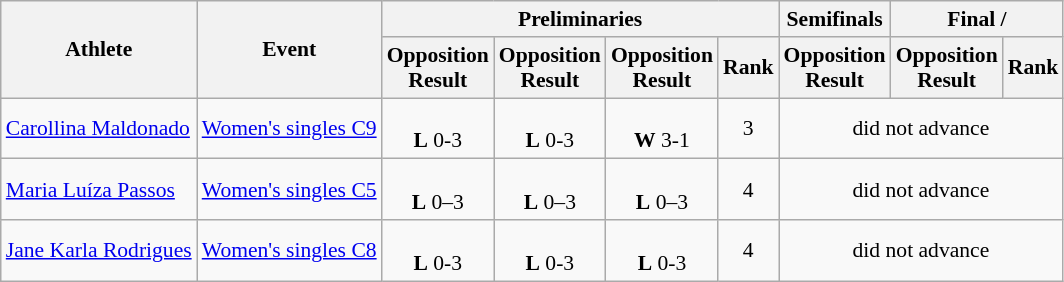<table class=wikitable style="font-size:90%">
<tr>
<th rowspan="2">Athlete</th>
<th rowspan="2">Event</th>
<th colspan="4">Preliminaries</th>
<th>Semifinals</th>
<th colspan="2">Final / </th>
</tr>
<tr>
<th>Opposition<br>Result</th>
<th>Opposition<br>Result</th>
<th>Opposition<br>Result</th>
<th>Rank</th>
<th>Opposition<br>Result</th>
<th>Opposition<br>Result</th>
<th>Rank</th>
</tr>
<tr>
<td><a href='#'>Carollina Maldonado</a></td>
<td><a href='#'>Women's singles C9</a></td>
<td align="center"><br><strong>L</strong> 0-3</td>
<td align="center"><br><strong>L</strong> 0-3</td>
<td align="center"><br><strong>W</strong> 3-1</td>
<td align="center">3</td>
<td align="center" colspan="3">did not advance</td>
</tr>
<tr>
<td><a href='#'>Maria Luíza Passos</a></td>
<td><a href='#'>Women's singles C5</a></td>
<td align="center"><br><strong>L</strong> 0–3</td>
<td align="center"><br><strong>L</strong> 0–3</td>
<td align="center"><br><strong>L</strong> 0–3</td>
<td align="center">4</td>
<td align="center" colspan="3">did not advance</td>
</tr>
<tr>
<td><a href='#'>Jane Karla Rodrigues</a></td>
<td><a href='#'>Women's singles C8</a></td>
<td align="center"><br><strong>L</strong> 0-3</td>
<td align="center"><br><strong>L</strong> 0-3</td>
<td align="center"><br><strong>L</strong> 0-3</td>
<td align="center">4</td>
<td align="center" colspan="3">did not advance</td>
</tr>
</table>
